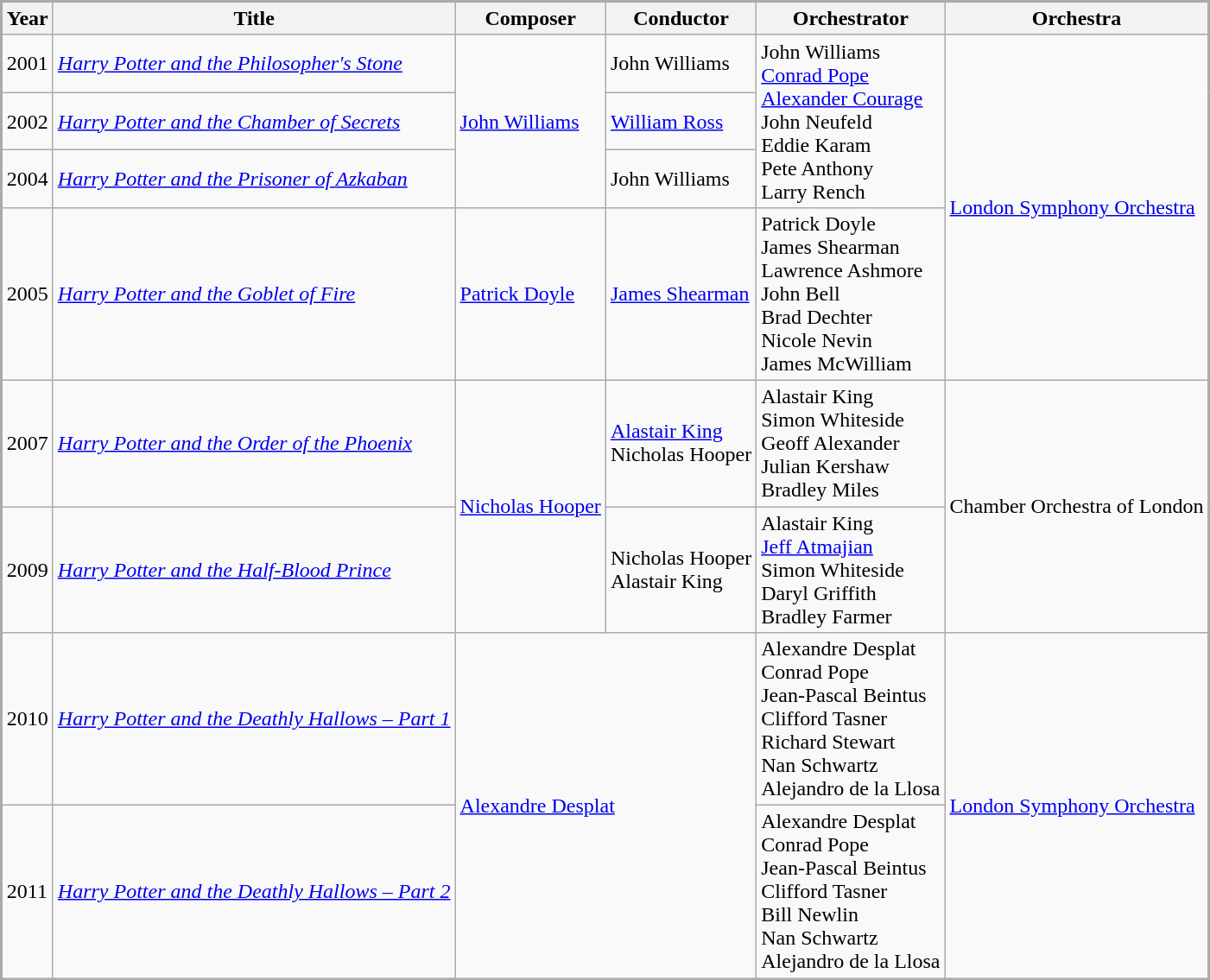<table class="wikitable" style="border:2px #aaa solid; font-size:100%;">
<tr>
<th>Year</th>
<th>Title</th>
<th>Composer</th>
<th>Conductor</th>
<th>Orchestrator</th>
<th>Orchestra</th>
</tr>
<tr>
<td>2001</td>
<td><a href='#'><em>Harry Potter and the Philosopher's Stone</em></a></td>
<td rowspan="3"><a href='#'>John Williams</a></td>
<td>John Williams</td>
<td rowspan="3">John Williams<br><a href='#'>Conrad Pope</a><br><a href='#'>Alexander Courage</a><br>John Neufeld<br>Eddie Karam<br>Pete Anthony<br>Larry Rench</td>
<td rowspan="4"><a href='#'>London Symphony Orchestra</a></td>
</tr>
<tr>
<td>2002</td>
<td><a href='#'><em>Harry Potter and the Chamber of Secrets</em></a></td>
<td><a href='#'>William Ross</a></td>
</tr>
<tr>
<td>2004</td>
<td><a href='#'><em>Harry Potter and the Prisoner of Azkaban</em></a></td>
<td>John Williams</td>
</tr>
<tr>
<td>2005</td>
<td><a href='#'><em>Harry Potter and the Goblet of Fire</em></a></td>
<td><a href='#'>Patrick Doyle</a></td>
<td><a href='#'>James Shearman</a></td>
<td>Patrick Doyle<br>James Shearman<br>Lawrence Ashmore<br>John Bell<br>Brad Dechter<br>Nicole Nevin<br>James McWilliam</td>
</tr>
<tr>
<td>2007</td>
<td><a href='#'><em>Harry Potter and the Order of the Phoenix</em></a></td>
<td rowspan="2"><a href='#'>Nicholas Hooper</a></td>
<td><a href='#'>Alastair King</a><br>Nicholas Hooper</td>
<td>Alastair King<br>Simon Whiteside<br>Geoff Alexander<br>Julian Kershaw<br>Bradley Miles</td>
<td rowspan="2">Chamber Orchestra of London</td>
</tr>
<tr>
<td>2009</td>
<td><a href='#'><em>Harry Potter and the Half-Blood Prince</em></a></td>
<td>Nicholas Hooper<br>Alastair King</td>
<td>Alastair King<br><a href='#'>Jeff Atmajian</a><br>Simon Whiteside<br>Daryl Griffith<br>Bradley Farmer</td>
</tr>
<tr>
<td>2010</td>
<td><a href='#'><em>Harry Potter and the Deathly Hallows – Part 1</em></a></td>
<td colspan="2" rowspan="2"><a href='#'>Alexandre Desplat</a></td>
<td>Alexandre Desplat<br>Conrad Pope<br>Jean-Pascal Beintus<br>Clifford Tasner<br>Richard Stewart<br>Nan Schwartz<br>Alejandro de la Llosa</td>
<td rowspan="2"><a href='#'>London Symphony Orchestra</a></td>
</tr>
<tr>
<td>2011</td>
<td><a href='#'><em>Harry Potter and the Deathly Hallows – Part 2</em></a></td>
<td>Alexandre Desplat<br>Conrad Pope<br>Jean-Pascal Beintus<br>Clifford Tasner<br>Bill Newlin<br>Nan Schwartz<br>Alejandro de la Llosa</td>
</tr>
</table>
